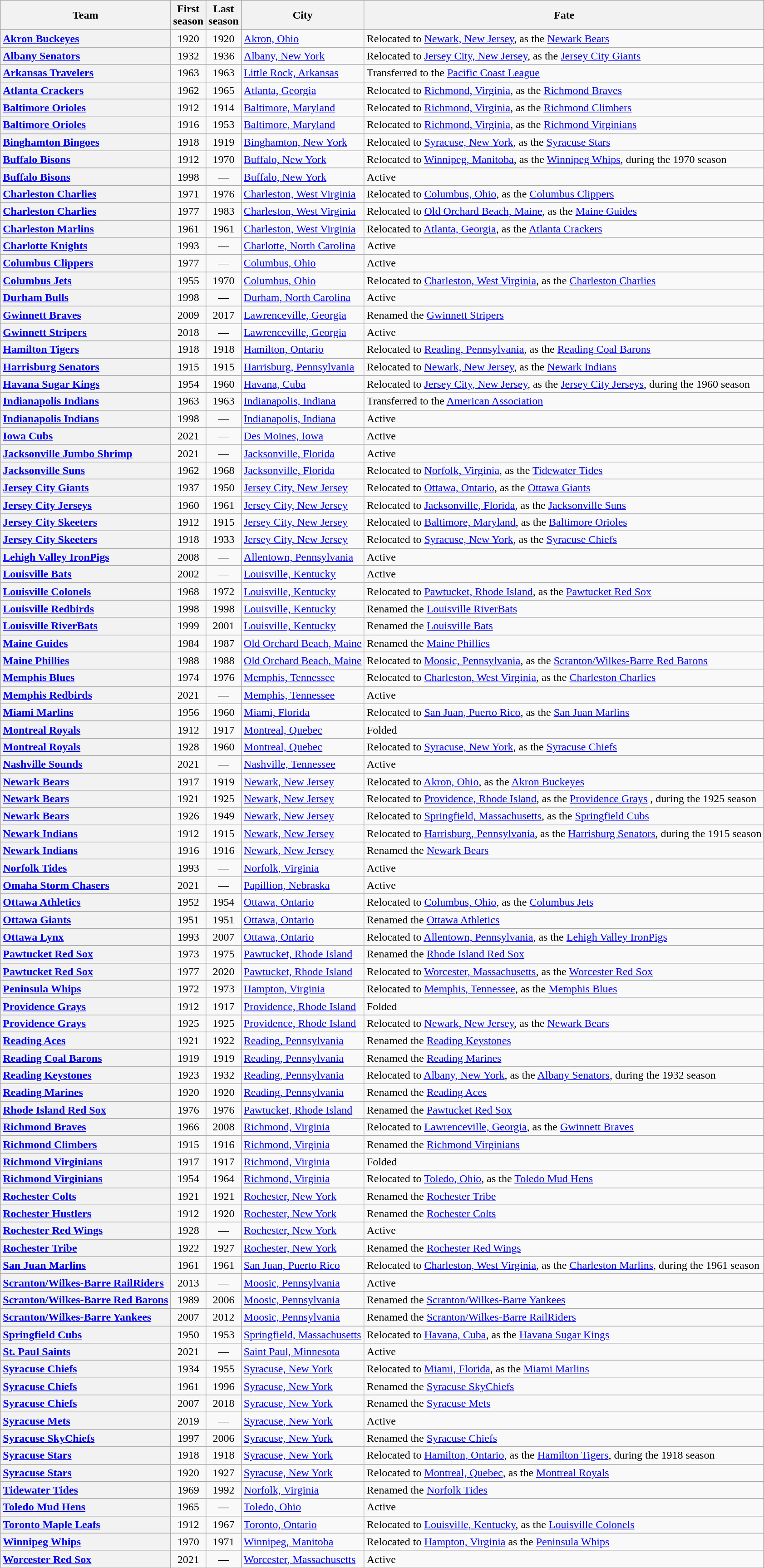<table class="wikitable sortable plainrowheaders" style="text-align:left">
<tr>
<th scope="col">Team</th>
<th scope="col">First<br>season</th>
<th scope="col">Last<br>season</th>
<th scope="col">City</th>
<th scope="col">Fate</th>
</tr>
<tr>
<th scope="row" style="text-align:left"><a href='#'>Akron Buckeyes</a></th>
<td style="text-align:center">1920</td>
<td style="text-align:center">1920</td>
<td><a href='#'>Akron, Ohio</a></td>
<td>Relocated to <a href='#'>Newark, New Jersey</a>, as the <a href='#'>Newark Bears</a> </td>
</tr>
<tr>
<th scope="row" style="text-align:left"><a href='#'>Albany Senators</a></th>
<td style="text-align:center">1932</td>
<td style="text-align:center">1936</td>
<td><a href='#'>Albany, New York</a></td>
<td>Relocated to <a href='#'>Jersey City, New Jersey</a>, as the <a href='#'>Jersey City Giants</a></td>
</tr>
<tr>
<th scope="row" style="text-align:left"><a href='#'>Arkansas Travelers</a></th>
<td style="text-align:center">1963</td>
<td style="text-align:center">1963</td>
<td><a href='#'>Little Rock, Arkansas</a></td>
<td>Transferred to the <a href='#'>Pacific Coast League</a></td>
</tr>
<tr>
<th scope="row" style="text-align:left"><a href='#'>Atlanta Crackers</a></th>
<td style="text-align:center">1962</td>
<td style="text-align:center">1965</td>
<td><a href='#'>Atlanta, Georgia</a></td>
<td>Relocated to <a href='#'>Richmond, Virginia</a>, as the <a href='#'>Richmond Braves</a></td>
</tr>
<tr>
<th scope="row" style="text-align:left"><a href='#'>Baltimore Orioles</a> </th>
<td style="text-align:center">1912</td>
<td style="text-align:center">1914</td>
<td><a href='#'>Baltimore, Maryland</a></td>
<td>Relocated to <a href='#'>Richmond, Virginia</a>, as the <a href='#'>Richmond Climbers</a></td>
</tr>
<tr>
<th scope="row" style="text-align:left"><a href='#'>Baltimore Orioles</a> </th>
<td style="text-align:center">1916</td>
<td style="text-align:center">1953</td>
<td><a href='#'>Baltimore, Maryland</a></td>
<td>Relocated to <a href='#'>Richmond, Virginia</a>, as the <a href='#'>Richmond Virginians</a> </td>
</tr>
<tr>
<th scope="row" style="text-align:left"><a href='#'>Binghamton Bingoes</a></th>
<td style="text-align:center">1918</td>
<td style="text-align:center">1919</td>
<td><a href='#'>Binghamton, New York</a></td>
<td>Relocated to <a href='#'>Syracuse, New York</a>, as the <a href='#'>Syracuse Stars</a> </td>
</tr>
<tr>
<th scope="row" style="text-align:left"><a href='#'>Buffalo Bisons</a> </th>
<td style="text-align:center">1912</td>
<td style="text-align:center">1970</td>
<td><a href='#'>Buffalo, New York</a></td>
<td>Relocated to <a href='#'>Winnipeg, Manitoba</a>, as the <a href='#'>Winnipeg Whips</a>, during the 1970 season</td>
</tr>
<tr>
<th scope="row" style="text-align:left"><a href='#'>Buffalo Bisons</a> </th>
<td style="text-align:center">1998</td>
<td style="text-align:center">—</td>
<td><a href='#'>Buffalo, New York</a></td>
<td>Active</td>
</tr>
<tr>
<th scope="row" style="text-align:left"><a href='#'>Charleston Charlies</a> </th>
<td style="text-align:center">1971</td>
<td style="text-align:center">1976</td>
<td><a href='#'>Charleston, West Virginia</a></td>
<td>Relocated to <a href='#'>Columbus, Ohio</a>, as the <a href='#'>Columbus Clippers</a></td>
</tr>
<tr>
<th scope="row" style="text-align:left"><a href='#'>Charleston Charlies</a> </th>
<td style="text-align:center">1977</td>
<td style="text-align:center">1983</td>
<td><a href='#'>Charleston, West Virginia</a></td>
<td>Relocated to <a href='#'>Old Orchard Beach, Maine</a>, as the <a href='#'>Maine Guides</a></td>
</tr>
<tr>
<th scope="row" style="text-align:left"><a href='#'>Charleston Marlins</a></th>
<td style="text-align:center">1961</td>
<td style="text-align:center">1961</td>
<td><a href='#'>Charleston, West Virginia</a></td>
<td>Relocated to <a href='#'>Atlanta, Georgia</a>, as the <a href='#'>Atlanta Crackers</a></td>
</tr>
<tr>
<th scope="row" style="text-align:left"><a href='#'>Charlotte Knights</a></th>
<td style="text-align:center">1993</td>
<td style="text-align:center">—</td>
<td><a href='#'>Charlotte, North Carolina</a></td>
<td>Active</td>
</tr>
<tr>
<th scope="row" style="text-align:left"><a href='#'>Columbus Clippers</a></th>
<td style="text-align:center">1977</td>
<td style="text-align:center">—</td>
<td><a href='#'>Columbus, Ohio</a></td>
<td>Active</td>
</tr>
<tr>
<th scope="row" style="text-align:left"><a href='#'>Columbus Jets</a></th>
<td style="text-align:center">1955</td>
<td style="text-align:center">1970</td>
<td><a href='#'>Columbus, Ohio</a></td>
<td>Relocated to <a href='#'>Charleston, West Virginia</a>, as the <a href='#'>Charleston Charlies</a> </td>
</tr>
<tr>
<th scope="row" style="text-align:left"><a href='#'>Durham Bulls</a></th>
<td style="text-align:center">1998</td>
<td style="text-align:center">—</td>
<td><a href='#'>Durham, North Carolina</a></td>
<td>Active</td>
</tr>
<tr>
<th scope="row" style="text-align:left"><a href='#'>Gwinnett Braves</a></th>
<td style="text-align:center">2009</td>
<td style="text-align:center">2017</td>
<td><a href='#'>Lawrenceville, Georgia</a></td>
<td>Renamed the <a href='#'>Gwinnett Stripers</a></td>
</tr>
<tr>
<th scope="row" style="text-align:left"><a href='#'>Gwinnett Stripers</a></th>
<td style="text-align:center">2018</td>
<td style="text-align:center">—</td>
<td><a href='#'>Lawrenceville, Georgia</a></td>
<td>Active</td>
</tr>
<tr>
<th scope="row" style="text-align:left"><a href='#'>Hamilton Tigers</a></th>
<td style="text-align:center">1918</td>
<td style="text-align:center">1918</td>
<td><a href='#'>Hamilton, Ontario</a></td>
<td>Relocated to <a href='#'>Reading, Pennsylvania</a>, as the <a href='#'>Reading Coal Barons</a></td>
</tr>
<tr>
<th scope="row" style="text-align:left"><a href='#'>Harrisburg Senators</a></th>
<td style="text-align:center">1915</td>
<td style="text-align:center">1915</td>
<td><a href='#'>Harrisburg, Pennsylvania</a></td>
<td>Relocated to <a href='#'>Newark, New Jersey</a>, as the <a href='#'>Newark Indians</a> </td>
</tr>
<tr>
<th scope="row" style="text-align:left"><a href='#'>Havana Sugar Kings</a></th>
<td style="text-align:center">1954</td>
<td style="text-align:center">1960</td>
<td><a href='#'>Havana, Cuba</a></td>
<td>Relocated to <a href='#'>Jersey City, New Jersey</a>, as the <a href='#'>Jersey City Jerseys</a>, during the 1960 season</td>
</tr>
<tr>
<th scope="row" style="text-align:left"><a href='#'>Indianapolis Indians</a> </th>
<td style="text-align:center">1963</td>
<td style="text-align:center">1963</td>
<td><a href='#'>Indianapolis, Indiana</a></td>
<td>Transferred to the <a href='#'>American Association</a></td>
</tr>
<tr>
<th scope="row" style="text-align:left"><a href='#'>Indianapolis Indians</a> </th>
<td style="text-align:center">1998</td>
<td style="text-align:center">—</td>
<td><a href='#'>Indianapolis, Indiana</a></td>
<td>Active</td>
</tr>
<tr>
<th scope="row" style="text-align:left"><a href='#'>Iowa Cubs</a></th>
<td style="text-align:center">2021</td>
<td style="text-align:center">—</td>
<td><a href='#'>Des Moines, Iowa</a></td>
<td>Active</td>
</tr>
<tr>
<th scope="row" style="text-align:left"><a href='#'>Jacksonville Jumbo Shrimp</a></th>
<td style="text-align:center">2021</td>
<td style="text-align:center">—</td>
<td><a href='#'>Jacksonville, Florida</a></td>
<td>Active</td>
</tr>
<tr>
<th scope="row" style="text-align:left"><a href='#'>Jacksonville Suns</a></th>
<td style="text-align:center">1962</td>
<td style="text-align:center">1968</td>
<td><a href='#'>Jacksonville, Florida</a></td>
<td>Relocated to <a href='#'>Norfolk, Virginia</a>, as the <a href='#'>Tidewater Tides</a></td>
</tr>
<tr>
<th scope="row" style="text-align:left"><a href='#'>Jersey City Giants</a></th>
<td style="text-align:center">1937</td>
<td style="text-align:center">1950</td>
<td><a href='#'>Jersey City, New Jersey</a></td>
<td>Relocated to <a href='#'>Ottawa, Ontario</a>, as the <a href='#'>Ottawa Giants</a></td>
</tr>
<tr>
<th scope="row" style="text-align:left"><a href='#'>Jersey City Jerseys</a></th>
<td style="text-align:center">1960</td>
<td style="text-align:center">1961</td>
<td><a href='#'>Jersey City, New Jersey</a></td>
<td>Relocated to <a href='#'>Jacksonville, Florida</a>, as the <a href='#'>Jacksonville Suns</a></td>
</tr>
<tr>
<th scope="row" style="text-align:left"><a href='#'>Jersey City Skeeters</a> </th>
<td style="text-align:center">1912</td>
<td style="text-align:center">1915</td>
<td><a href='#'>Jersey City, New Jersey</a></td>
<td>Relocated to <a href='#'>Baltimore, Maryland</a>, as the <a href='#'>Baltimore Orioles</a> </td>
</tr>
<tr>
<th scope="row" style="text-align:left"><a href='#'>Jersey City Skeeters</a> </th>
<td style="text-align:center">1918</td>
<td style="text-align:center">1933</td>
<td><a href='#'>Jersey City, New Jersey</a></td>
<td>Relocated to <a href='#'>Syracuse, New York</a>, as the <a href='#'>Syracuse Chiefs</a> </td>
</tr>
<tr>
<th scope="row" style="text-align:left"><a href='#'>Lehigh Valley IronPigs</a></th>
<td style="text-align:center">2008</td>
<td style="text-align:center">—</td>
<td><a href='#'>Allentown, Pennsylvania</a></td>
<td>Active</td>
</tr>
<tr>
<th scope="row" style="text-align:left"><a href='#'>Louisville Bats</a></th>
<td style="text-align:center">2002</td>
<td style="text-align:center">—</td>
<td><a href='#'>Louisville, Kentucky</a></td>
<td>Active</td>
</tr>
<tr>
<th scope="row" style="text-align:left"><a href='#'>Louisville Colonels</a></th>
<td style="text-align:center">1968</td>
<td style="text-align:center">1972</td>
<td><a href='#'>Louisville, Kentucky</a></td>
<td>Relocated to <a href='#'>Pawtucket, Rhode Island</a>, as the <a href='#'>Pawtucket Red Sox</a> </td>
</tr>
<tr>
<th scope="row" style="text-align:left"><a href='#'>Louisville Redbirds</a></th>
<td style="text-align:center">1998</td>
<td style="text-align:center">1998</td>
<td><a href='#'>Louisville, Kentucky</a></td>
<td>Renamed the <a href='#'>Louisville RiverBats</a></td>
</tr>
<tr>
<th scope="row" style="text-align:left"><a href='#'>Louisville RiverBats</a></th>
<td style="text-align:center">1999</td>
<td style="text-align:center">2001</td>
<td><a href='#'>Louisville, Kentucky</a></td>
<td>Renamed the <a href='#'>Louisville Bats</a></td>
</tr>
<tr>
<th scope="row" style="text-align:left"><a href='#'>Maine Guides</a></th>
<td style="text-align:center">1984</td>
<td style="text-align:center">1987</td>
<td><a href='#'>Old Orchard Beach, Maine</a></td>
<td>Renamed the <a href='#'>Maine Phillies</a></td>
</tr>
<tr>
<th scope="row" style="text-align:left"><a href='#'>Maine Phillies</a></th>
<td style="text-align:center">1988</td>
<td style="text-align:center">1988</td>
<td><a href='#'>Old Orchard Beach, Maine</a></td>
<td>Relocated to <a href='#'>Moosic, Pennsylvania</a>, as the <a href='#'>Scranton/Wilkes-Barre Red Barons</a></td>
</tr>
<tr>
<th scope="row" style="text-align:left"><a href='#'>Memphis Blues</a></th>
<td style="text-align:center">1974</td>
<td style="text-align:center">1976</td>
<td><a href='#'>Memphis, Tennessee</a></td>
<td>Relocated to <a href='#'>Charleston, West Virginia</a>, as the <a href='#'>Charleston Charlies</a> </td>
</tr>
<tr>
<th scope="row" style="text-align:left"><a href='#'>Memphis Redbirds</a></th>
<td style="text-align:center">2021</td>
<td style="text-align:center">—</td>
<td><a href='#'>Memphis, Tennessee</a></td>
<td>Active</td>
</tr>
<tr>
<th scope="row" style="text-align:left"><a href='#'>Miami Marlins</a></th>
<td style="text-align:center">1956</td>
<td style="text-align:center">1960</td>
<td><a href='#'>Miami, Florida</a></td>
<td>Relocated to <a href='#'>San Juan, Puerto Rico</a>, as the <a href='#'>San Juan Marlins</a></td>
</tr>
<tr>
<th scope="row" style="text-align:left"><a href='#'>Montreal Royals</a> </th>
<td style="text-align:center">1912</td>
<td style="text-align:center">1917</td>
<td><a href='#'>Montreal, Quebec</a></td>
<td>Folded</td>
</tr>
<tr>
<th scope="row" style="text-align:left"><a href='#'>Montreal Royals</a> </th>
<td style="text-align:center">1928</td>
<td style="text-align:center">1960</td>
<td><a href='#'>Montreal, Quebec</a></td>
<td>Relocated to <a href='#'>Syracuse, New York</a>, as the <a href='#'>Syracuse Chiefs</a> </td>
</tr>
<tr>
<th scope="row" style="text-align:left"><a href='#'>Nashville Sounds</a></th>
<td style="text-align:center">2021</td>
<td style="text-align:center">—</td>
<td><a href='#'>Nashville, Tennessee</a></td>
<td>Active</td>
</tr>
<tr>
<th scope="row" style="text-align:left"><a href='#'>Newark Bears</a> </th>
<td style="text-align:center">1917</td>
<td style="text-align:center">1919</td>
<td><a href='#'>Newark, New Jersey</a></td>
<td>Relocated to <a href='#'>Akron, Ohio</a>, as the <a href='#'>Akron Buckeyes</a></td>
</tr>
<tr>
<th scope="row" style="text-align:left"><a href='#'>Newark Bears</a> </th>
<td style="text-align:center">1921</td>
<td style="text-align:center">1925</td>
<td><a href='#'>Newark, New Jersey</a></td>
<td>Relocated to <a href='#'>Providence, Rhode Island</a>, as the <a href='#'>Providence Grays</a> , during the 1925 season</td>
</tr>
<tr>
<th scope="row" style="text-align:left"><a href='#'>Newark Bears</a> </th>
<td style="text-align:center">1926</td>
<td style="text-align:center">1949</td>
<td><a href='#'>Newark, New Jersey</a></td>
<td>Relocated to <a href='#'>Springfield, Massachusetts</a>, as the <a href='#'>Springfield Cubs</a></td>
</tr>
<tr>
<th scope="row" style="text-align:left"><a href='#'>Newark Indians</a> </th>
<td style="text-align:center">1912</td>
<td style="text-align:center">1915</td>
<td><a href='#'>Newark, New Jersey</a></td>
<td>Relocated to <a href='#'>Harrisburg, Pennsylvania</a>, as the <a href='#'>Harrisburg Senators</a>, during the 1915 season</td>
</tr>
<tr>
<th scope="row" style="text-align:left"><a href='#'>Newark Indians</a> </th>
<td style="text-align:center">1916</td>
<td style="text-align:center">1916</td>
<td><a href='#'>Newark, New Jersey</a></td>
<td>Renamed the <a href='#'>Newark Bears</a> </td>
</tr>
<tr>
<th scope="row" style="text-align:left"><a href='#'>Norfolk Tides</a></th>
<td style="text-align:center">1993</td>
<td style="text-align:center">—</td>
<td><a href='#'>Norfolk, Virginia</a></td>
<td>Active</td>
</tr>
<tr>
<th scope="row" style="text-align:left"><a href='#'>Omaha Storm Chasers</a></th>
<td style="text-align:center">2021</td>
<td style="text-align:center">—</td>
<td><a href='#'>Papillion, Nebraska</a></td>
<td>Active</td>
</tr>
<tr>
<th scope="row" style="text-align:left"><a href='#'>Ottawa Athletics</a></th>
<td style="text-align:center">1952</td>
<td style="text-align:center">1954</td>
<td><a href='#'>Ottawa, Ontario</a></td>
<td>Relocated to <a href='#'>Columbus, Ohio</a>, as the <a href='#'>Columbus Jets</a></td>
</tr>
<tr>
<th scope="row" style="text-align:left"><a href='#'>Ottawa Giants</a></th>
<td style="text-align:center">1951</td>
<td style="text-align:center">1951</td>
<td><a href='#'>Ottawa, Ontario</a></td>
<td>Renamed the <a href='#'>Ottawa Athletics</a></td>
</tr>
<tr>
<th scope="row" style="text-align:left"><a href='#'>Ottawa Lynx</a></th>
<td style="text-align:center">1993</td>
<td style="text-align:center">2007</td>
<td><a href='#'>Ottawa, Ontario</a></td>
<td>Relocated to <a href='#'>Allentown, Pennsylvania</a>, as the <a href='#'>Lehigh Valley IronPigs</a></td>
</tr>
<tr>
<th scope="row" style="text-align:left"><a href='#'>Pawtucket Red Sox</a> </th>
<td style="text-align:center">1973</td>
<td style="text-align:center">1975</td>
<td><a href='#'>Pawtucket, Rhode Island</a></td>
<td>Renamed the <a href='#'>Rhode Island Red Sox</a></td>
</tr>
<tr>
<th scope="row" style="text-align:left"><a href='#'>Pawtucket Red Sox</a> </th>
<td style="text-align:center">1977</td>
<td style="text-align:center">2020</td>
<td><a href='#'>Pawtucket, Rhode Island</a></td>
<td>Relocated to <a href='#'>Worcester, Massachusetts</a>, as the <a href='#'>Worcester Red Sox</a></td>
</tr>
<tr>
<th scope="row" style="text-align:left"><a href='#'>Peninsula Whips</a></th>
<td style="text-align:center">1972</td>
<td style="text-align:center">1973</td>
<td><a href='#'>Hampton, Virginia</a></td>
<td>Relocated to <a href='#'>Memphis, Tennessee</a>, as the <a href='#'>Memphis Blues</a></td>
</tr>
<tr>
<th scope="row" style="text-align:left"><a href='#'>Providence Grays</a> </th>
<td style="text-align:center">1912</td>
<td style="text-align:center">1917</td>
<td><a href='#'>Providence, Rhode Island</a></td>
<td>Folded</td>
</tr>
<tr>
<th scope="row" style="text-align:left"><a href='#'>Providence Grays</a> </th>
<td style="text-align:center">1925</td>
<td style="text-align:center">1925</td>
<td><a href='#'>Providence, Rhode Island</a></td>
<td>Relocated to <a href='#'>Newark, New Jersey</a>, as the <a href='#'>Newark Bears</a> </td>
</tr>
<tr>
<th scope="row" style="text-align:left"><a href='#'>Reading Aces</a></th>
<td style="text-align:center">1921</td>
<td style="text-align:center">1922</td>
<td><a href='#'>Reading, Pennsylvania</a></td>
<td>Renamed the <a href='#'>Reading Keystones</a></td>
</tr>
<tr>
<th scope="row" style="text-align:left"><a href='#'>Reading Coal Barons</a></th>
<td style="text-align:center">1919</td>
<td style="text-align:center">1919</td>
<td><a href='#'>Reading, Pennsylvania</a></td>
<td>Renamed the <a href='#'>Reading Marines</a></td>
</tr>
<tr>
<th scope="row" style="text-align:left"><a href='#'>Reading Keystones</a></th>
<td style="text-align:center">1923</td>
<td style="text-align:center">1932</td>
<td><a href='#'>Reading, Pennsylvania</a></td>
<td>Relocated to <a href='#'>Albany, New York</a>, as the <a href='#'>Albany Senators</a>, during the 1932 season</td>
</tr>
<tr>
<th scope="row" style="text-align:left"><a href='#'>Reading Marines</a></th>
<td style="text-align:center">1920</td>
<td style="text-align:center">1920</td>
<td><a href='#'>Reading, Pennsylvania</a></td>
<td>Renamed the <a href='#'>Reading Aces</a></td>
</tr>
<tr>
<th scope="row" style="text-align:left"><a href='#'>Rhode Island Red Sox</a></th>
<td style="text-align:center">1976</td>
<td style="text-align:center">1976</td>
<td><a href='#'>Pawtucket, Rhode Island</a></td>
<td>Renamed the <a href='#'>Pawtucket Red Sox</a> </td>
</tr>
<tr>
<th scope="row" style="text-align:left"><a href='#'>Richmond Braves</a></th>
<td style="text-align:center">1966</td>
<td style="text-align:center">2008</td>
<td><a href='#'>Richmond, Virginia</a></td>
<td>Relocated to <a href='#'>Lawrenceville, Georgia</a>, as the <a href='#'>Gwinnett Braves</a></td>
</tr>
<tr>
<th scope="row" style="text-align:left"><a href='#'>Richmond Climbers</a></th>
<td style="text-align:center">1915</td>
<td style="text-align:center">1916</td>
<td><a href='#'>Richmond, Virginia</a></td>
<td>Renamed the <a href='#'>Richmond Virginians</a> </td>
</tr>
<tr>
<th scope="row" style="text-align:left"><a href='#'>Richmond Virginians</a> </th>
<td style="text-align:center">1917</td>
<td style="text-align:center">1917</td>
<td><a href='#'>Richmond, Virginia</a></td>
<td>Folded</td>
</tr>
<tr>
<th scope="row" style="text-align:left"><a href='#'>Richmond Virginians</a> </th>
<td style="text-align:center">1954</td>
<td style="text-align:center">1964</td>
<td><a href='#'>Richmond, Virginia</a></td>
<td>Relocated to <a href='#'>Toledo, Ohio</a>, as the <a href='#'>Toledo Mud Hens</a></td>
</tr>
<tr>
<th scope="row" style="text-align:left"><a href='#'>Rochester Colts</a></th>
<td style="text-align:center">1921</td>
<td style="text-align:center">1921</td>
<td><a href='#'>Rochester, New York</a></td>
<td>Renamed the <a href='#'>Rochester Tribe</a></td>
</tr>
<tr>
<th scope="row" style="text-align:left"><a href='#'>Rochester Hustlers</a></th>
<td style="text-align:center">1912</td>
<td style="text-align:center">1920</td>
<td><a href='#'>Rochester, New York</a></td>
<td>Renamed the <a href='#'>Rochester Colts</a></td>
</tr>
<tr>
<th scope="row" style="text-align:left"><a href='#'>Rochester Red Wings</a></th>
<td style="text-align:center">1928</td>
<td style="text-align:center">—</td>
<td><a href='#'>Rochester, New York</a></td>
<td>Active</td>
</tr>
<tr>
<th scope="row" style="text-align:left"><a href='#'>Rochester Tribe</a></th>
<td style="text-align:center">1922</td>
<td style="text-align:center">1927</td>
<td><a href='#'>Rochester, New York</a></td>
<td>Renamed the <a href='#'>Rochester Red Wings</a></td>
</tr>
<tr>
<th scope="row" style="text-align:left"><a href='#'>San Juan Marlins</a></th>
<td style="text-align:center">1961</td>
<td style="text-align:center">1961</td>
<td><a href='#'>San Juan, Puerto Rico</a></td>
<td>Relocated to <a href='#'>Charleston, West Virginia</a>, as the <a href='#'>Charleston Marlins</a>, during the 1961 season</td>
</tr>
<tr>
<th scope="row" style="text-align:left"><a href='#'>Scranton/Wilkes-Barre RailRiders</a></th>
<td style="text-align:center">2013</td>
<td style="text-align:center">—</td>
<td><a href='#'>Moosic, Pennsylvania</a></td>
<td>Active</td>
</tr>
<tr>
<th scope="row" style="text-align:left"><a href='#'>Scranton/Wilkes-Barre Red Barons</a></th>
<td style="text-align:center">1989</td>
<td style="text-align:center">2006</td>
<td><a href='#'>Moosic, Pennsylvania</a></td>
<td>Renamed the <a href='#'>Scranton/Wilkes-Barre Yankees</a></td>
</tr>
<tr>
<th scope="row" style="text-align:left"><a href='#'>Scranton/Wilkes-Barre Yankees</a></th>
<td style="text-align:center">2007</td>
<td style="text-align:center">2012</td>
<td><a href='#'>Moosic, Pennsylvania</a></td>
<td>Renamed the <a href='#'>Scranton/Wilkes-Barre RailRiders</a></td>
</tr>
<tr>
<th scope="row" style="text-align:left"><a href='#'>Springfield Cubs</a></th>
<td style="text-align:center">1950</td>
<td style="text-align:center">1953</td>
<td><a href='#'>Springfield, Massachusetts</a></td>
<td>Relocated to <a href='#'>Havana, Cuba</a>, as the <a href='#'>Havana Sugar Kings</a></td>
</tr>
<tr>
<th scope="row" style="text-align:left"><a href='#'>St. Paul Saints</a></th>
<td style="text-align:center">2021</td>
<td style="text-align:center">—</td>
<td><a href='#'>Saint Paul, Minnesota</a></td>
<td>Active</td>
</tr>
<tr>
<th scope="row" style="text-align:left"><a href='#'>Syracuse Chiefs</a> </th>
<td style="text-align:center">1934</td>
<td style="text-align:center">1955</td>
<td><a href='#'>Syracuse, New York</a></td>
<td>Relocated to <a href='#'>Miami, Florida</a>, as the <a href='#'>Miami Marlins</a></td>
</tr>
<tr>
<th scope="row" style="text-align:left"><a href='#'>Syracuse Chiefs</a> </th>
<td style="text-align:center">1961</td>
<td style="text-align:center">1996</td>
<td><a href='#'>Syracuse, New York</a></td>
<td>Renamed the <a href='#'>Syracuse SkyChiefs</a></td>
</tr>
<tr>
<th scope="row" style="text-align:left"><a href='#'>Syracuse Chiefs</a> </th>
<td style="text-align:center">2007</td>
<td style="text-align:center">2018</td>
<td><a href='#'>Syracuse, New York</a></td>
<td>Renamed the <a href='#'>Syracuse Mets</a></td>
</tr>
<tr>
<th scope="row" style="text-align:left"><a href='#'>Syracuse Mets</a></th>
<td style="text-align:center">2019</td>
<td style="text-align:center">—</td>
<td><a href='#'>Syracuse, New York</a></td>
<td>Active</td>
</tr>
<tr>
<th scope="row" style="text-align:left"><a href='#'>Syracuse SkyChiefs</a></th>
<td style="text-align:center">1997</td>
<td style="text-align:center">2006</td>
<td><a href='#'>Syracuse, New York</a></td>
<td>Renamed the <a href='#'>Syracuse Chiefs</a> </td>
</tr>
<tr>
<th scope="row" style="text-align:left"><a href='#'>Syracuse Stars</a> </th>
<td style="text-align:center">1918</td>
<td style="text-align:center">1918</td>
<td><a href='#'>Syracuse, New York</a></td>
<td>Relocated to <a href='#'>Hamilton, Ontario</a>, as the <a href='#'>Hamilton Tigers</a>, during the 1918 season</td>
</tr>
<tr>
<th scope="row" style="text-align:left"><a href='#'>Syracuse Stars</a> </th>
<td style="text-align:center">1920</td>
<td style="text-align:center">1927</td>
<td><a href='#'>Syracuse, New York</a></td>
<td>Relocated to <a href='#'>Montreal, Quebec</a>, as the <a href='#'>Montreal Royals</a> </td>
</tr>
<tr>
<th scope="row" style="text-align:left"><a href='#'>Tidewater Tides</a></th>
<td style="text-align:center">1969</td>
<td style="text-align:center">1992</td>
<td><a href='#'>Norfolk, Virginia</a></td>
<td>Renamed the <a href='#'>Norfolk Tides</a></td>
</tr>
<tr>
<th scope="row" style="text-align:left"><a href='#'>Toledo Mud Hens</a></th>
<td style="text-align:center">1965</td>
<td style="text-align:center">—</td>
<td><a href='#'>Toledo, Ohio</a></td>
<td>Active</td>
</tr>
<tr>
<th scope="row" style="text-align:left"><a href='#'>Toronto Maple Leafs</a></th>
<td style="text-align:center">1912</td>
<td style="text-align:center">1967</td>
<td><a href='#'>Toronto, Ontario</a></td>
<td>Relocated to <a href='#'>Louisville, Kentucky</a>, as the <a href='#'>Louisville Colonels</a></td>
</tr>
<tr>
<th scope="row" style="text-align:left"><a href='#'>Winnipeg Whips</a></th>
<td style="text-align:center">1970</td>
<td style="text-align:center">1971</td>
<td><a href='#'>Winnipeg, Manitoba</a></td>
<td>Relocated to <a href='#'>Hampton, Virginia</a> as the <a href='#'>Peninsula Whips</a></td>
</tr>
<tr>
<th scope="row" style="text-align:left"><a href='#'>Worcester Red Sox</a></th>
<td style="text-align:center">2021</td>
<td style="text-align:center">—</td>
<td><a href='#'>Worcester, Massachusetts</a></td>
<td>Active</td>
</tr>
</table>
